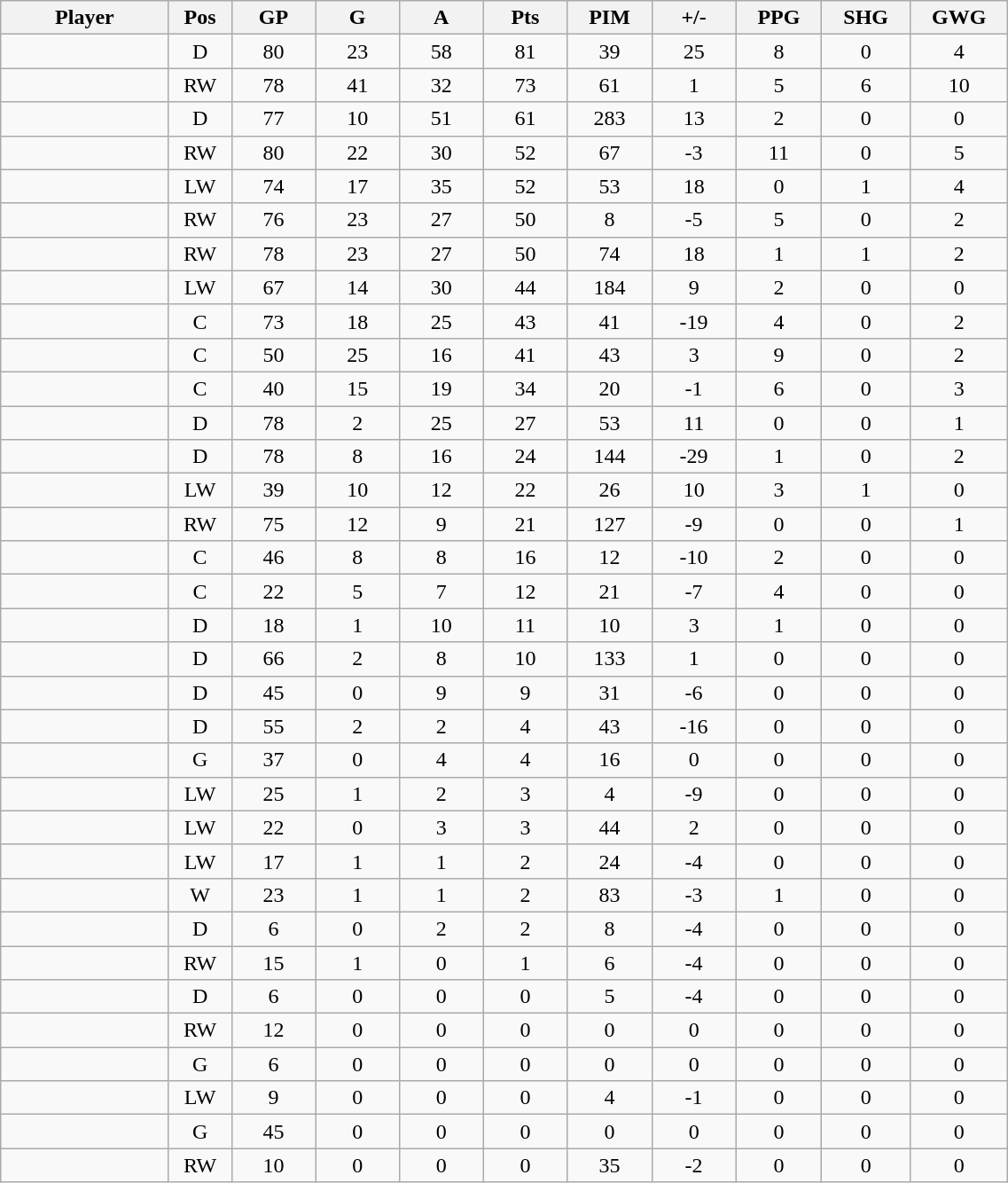<table class="wikitable sortable" width="60%">
<tr ALIGN="center">
<th bgcolor="#DDDDFF" width="10%">Player</th>
<th bgcolor="#DDDDFF" width="3%" title="Position">Pos</th>
<th bgcolor="#DDDDFF" width="5%" title="Games played">GP</th>
<th bgcolor="#DDDDFF" width="5%" title="Goals">G</th>
<th bgcolor="#DDDDFF" width="5%" title="Assists">A</th>
<th bgcolor="#DDDDFF" width="5%" title="Points">Pts</th>
<th bgcolor="#DDDDFF" width="5%" title="Penalties in Minutes">PIM</th>
<th bgcolor="#DDDDFF" width="5%" title="Plus/Minus">+/-</th>
<th bgcolor="#DDDDFF" width="5%" title="Power Play Goals">PPG</th>
<th bgcolor="#DDDDFF" width="5%" title="Short-handed Goals">SHG</th>
<th bgcolor="#DDDDFF" width="5%" title="Game-winning Goals">GWG</th>
</tr>
<tr align="center">
<td align="right"></td>
<td>D</td>
<td>80</td>
<td>23</td>
<td>58</td>
<td>81</td>
<td>39</td>
<td>25</td>
<td>8</td>
<td>0</td>
<td>4</td>
</tr>
<tr align="center">
<td align="right"></td>
<td>RW</td>
<td>78</td>
<td>41</td>
<td>32</td>
<td>73</td>
<td>61</td>
<td>1</td>
<td>5</td>
<td>6</td>
<td>10</td>
</tr>
<tr align="center">
<td align="right"></td>
<td>D</td>
<td>77</td>
<td>10</td>
<td>51</td>
<td>61</td>
<td>283</td>
<td>13</td>
<td>2</td>
<td>0</td>
<td>0</td>
</tr>
<tr align="center">
<td align="right"></td>
<td>RW</td>
<td>80</td>
<td>22</td>
<td>30</td>
<td>52</td>
<td>67</td>
<td>-3</td>
<td>11</td>
<td>0</td>
<td>5</td>
</tr>
<tr align="center">
<td align="right"></td>
<td>LW</td>
<td>74</td>
<td>17</td>
<td>35</td>
<td>52</td>
<td>53</td>
<td>18</td>
<td>0</td>
<td>1</td>
<td>4</td>
</tr>
<tr align="center">
<td align="right"></td>
<td>RW</td>
<td>76</td>
<td>23</td>
<td>27</td>
<td>50</td>
<td>8</td>
<td>-5</td>
<td>5</td>
<td>0</td>
<td>2</td>
</tr>
<tr align="center">
<td align="right"></td>
<td>RW</td>
<td>78</td>
<td>23</td>
<td>27</td>
<td>50</td>
<td>74</td>
<td>18</td>
<td>1</td>
<td>1</td>
<td>2</td>
</tr>
<tr align="center">
<td align="right"></td>
<td>LW</td>
<td>67</td>
<td>14</td>
<td>30</td>
<td>44</td>
<td>184</td>
<td>9</td>
<td>2</td>
<td>0</td>
<td>0</td>
</tr>
<tr align="center">
<td align="right"></td>
<td>C</td>
<td>73</td>
<td>18</td>
<td>25</td>
<td>43</td>
<td>41</td>
<td>-19</td>
<td>4</td>
<td>0</td>
<td>2</td>
</tr>
<tr align="center">
<td align="right"></td>
<td>C</td>
<td>50</td>
<td>25</td>
<td>16</td>
<td>41</td>
<td>43</td>
<td>3</td>
<td>9</td>
<td>0</td>
<td>2</td>
</tr>
<tr align="center">
<td align="right"></td>
<td>C</td>
<td>40</td>
<td>15</td>
<td>19</td>
<td>34</td>
<td>20</td>
<td>-1</td>
<td>6</td>
<td>0</td>
<td>3</td>
</tr>
<tr align="center">
<td align="right"></td>
<td>D</td>
<td>78</td>
<td>2</td>
<td>25</td>
<td>27</td>
<td>53</td>
<td>11</td>
<td>0</td>
<td>0</td>
<td>1</td>
</tr>
<tr align="center">
<td align="right"></td>
<td>D</td>
<td>78</td>
<td>8</td>
<td>16</td>
<td>24</td>
<td>144</td>
<td>-29</td>
<td>1</td>
<td>0</td>
<td>2</td>
</tr>
<tr align="center">
<td align="right"></td>
<td>LW</td>
<td>39</td>
<td>10</td>
<td>12</td>
<td>22</td>
<td>26</td>
<td>10</td>
<td>3</td>
<td>1</td>
<td>0</td>
</tr>
<tr align="center">
<td align="right"></td>
<td>RW</td>
<td>75</td>
<td>12</td>
<td>9</td>
<td>21</td>
<td>127</td>
<td>-9</td>
<td>0</td>
<td>0</td>
<td>1</td>
</tr>
<tr align="center">
<td align="right"></td>
<td>C</td>
<td>46</td>
<td>8</td>
<td>8</td>
<td>16</td>
<td>12</td>
<td>-10</td>
<td>2</td>
<td>0</td>
<td>0</td>
</tr>
<tr align="center">
<td align="right"></td>
<td>C</td>
<td>22</td>
<td>5</td>
<td>7</td>
<td>12</td>
<td>21</td>
<td>-7</td>
<td>4</td>
<td>0</td>
<td>0</td>
</tr>
<tr align="center">
<td align="right"></td>
<td>D</td>
<td>18</td>
<td>1</td>
<td>10</td>
<td>11</td>
<td>10</td>
<td>3</td>
<td>1</td>
<td>0</td>
<td>0</td>
</tr>
<tr align="center">
<td align="right"></td>
<td>D</td>
<td>66</td>
<td>2</td>
<td>8</td>
<td>10</td>
<td>133</td>
<td>1</td>
<td>0</td>
<td>0</td>
<td>0</td>
</tr>
<tr align="center">
<td align="right"></td>
<td>D</td>
<td>45</td>
<td>0</td>
<td>9</td>
<td>9</td>
<td>31</td>
<td>-6</td>
<td>0</td>
<td>0</td>
<td>0</td>
</tr>
<tr align="center">
<td align="right"></td>
<td>D</td>
<td>55</td>
<td>2</td>
<td>2</td>
<td>4</td>
<td>43</td>
<td>-16</td>
<td>0</td>
<td>0</td>
<td>0</td>
</tr>
<tr align="center">
<td align="right"></td>
<td>G</td>
<td>37</td>
<td>0</td>
<td>4</td>
<td>4</td>
<td>16</td>
<td>0</td>
<td>0</td>
<td>0</td>
<td>0</td>
</tr>
<tr align="center">
<td align="right"></td>
<td>LW</td>
<td>25</td>
<td>1</td>
<td>2</td>
<td>3</td>
<td>4</td>
<td>-9</td>
<td>0</td>
<td>0</td>
<td>0</td>
</tr>
<tr align="center">
<td align="right"></td>
<td>LW</td>
<td>22</td>
<td>0</td>
<td>3</td>
<td>3</td>
<td>44</td>
<td>2</td>
<td>0</td>
<td>0</td>
<td>0</td>
</tr>
<tr align="center">
<td align="right"></td>
<td>LW</td>
<td>17</td>
<td>1</td>
<td>1</td>
<td>2</td>
<td>24</td>
<td>-4</td>
<td>0</td>
<td>0</td>
<td>0</td>
</tr>
<tr align="center">
<td align="right"></td>
<td>W</td>
<td>23</td>
<td>1</td>
<td>1</td>
<td>2</td>
<td>83</td>
<td>-3</td>
<td>1</td>
<td>0</td>
<td>0</td>
</tr>
<tr align="center">
<td align="right"></td>
<td>D</td>
<td>6</td>
<td>0</td>
<td>2</td>
<td>2</td>
<td>8</td>
<td>-4</td>
<td>0</td>
<td>0</td>
<td>0</td>
</tr>
<tr align="center">
<td align="right"></td>
<td>RW</td>
<td>15</td>
<td>1</td>
<td>0</td>
<td>1</td>
<td>6</td>
<td>-4</td>
<td>0</td>
<td>0</td>
<td>0</td>
</tr>
<tr align="center">
<td align="right"></td>
<td>D</td>
<td>6</td>
<td>0</td>
<td>0</td>
<td>0</td>
<td>5</td>
<td>-4</td>
<td>0</td>
<td>0</td>
<td>0</td>
</tr>
<tr align="center">
<td align="right"></td>
<td>RW</td>
<td>12</td>
<td>0</td>
<td>0</td>
<td>0</td>
<td>0</td>
<td>0</td>
<td>0</td>
<td>0</td>
<td>0</td>
</tr>
<tr align="center">
<td align="right"></td>
<td>G</td>
<td>6</td>
<td>0</td>
<td>0</td>
<td>0</td>
<td>0</td>
<td>0</td>
<td>0</td>
<td>0</td>
<td>0</td>
</tr>
<tr align="center">
<td align="right"></td>
<td>LW</td>
<td>9</td>
<td>0</td>
<td>0</td>
<td>0</td>
<td>4</td>
<td>-1</td>
<td>0</td>
<td>0</td>
<td>0</td>
</tr>
<tr align="center">
<td align="right"></td>
<td>G</td>
<td>45</td>
<td>0</td>
<td>0</td>
<td>0</td>
<td>0</td>
<td>0</td>
<td>0</td>
<td>0</td>
<td>0</td>
</tr>
<tr align="center">
<td align="right"></td>
<td>RW</td>
<td>10</td>
<td>0</td>
<td>0</td>
<td>0</td>
<td>35</td>
<td>-2</td>
<td>0</td>
<td>0</td>
<td>0</td>
</tr>
</table>
